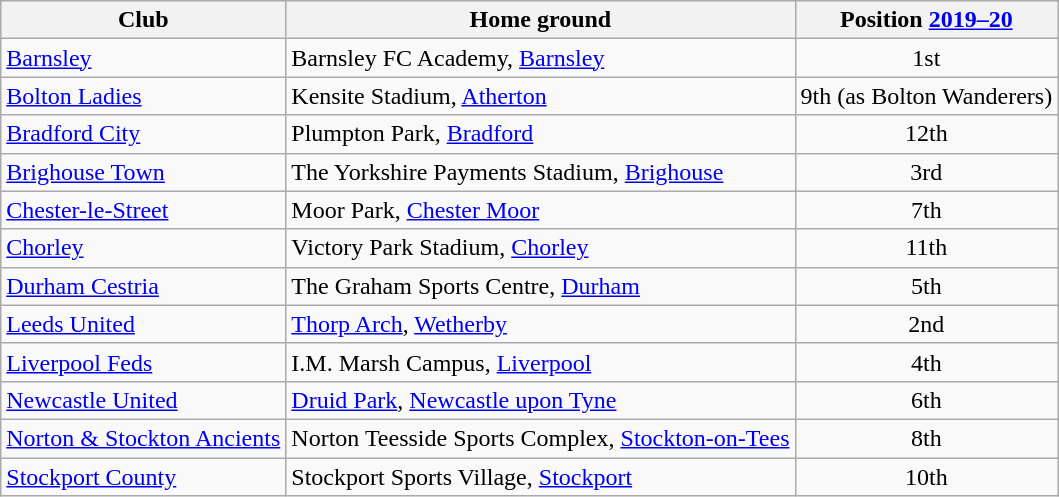<table class="wikitable sortable" style="text-align:center;">
<tr>
<th>Club</th>
<th>Home ground</th>
<th>Position <a href='#'>2019–20</a></th>
</tr>
<tr>
<td style="text-align:left;"><a href='#'>Barnsley</a></td>
<td style="text-align:left;">Barnsley FC Academy, <a href='#'>Barnsley</a></td>
<td>1st</td>
</tr>
<tr>
<td style="text-align:left;"><a href='#'>Bolton Ladies</a></td>
<td style="text-align:left;">Kensite Stadium, <a href='#'>Atherton</a></td>
<td>9th (as Bolton Wanderers)</td>
</tr>
<tr>
<td style="text-align:left;"><a href='#'>Bradford City</a></td>
<td style="text-align:left;">Plumpton Park, <a href='#'>Bradford</a></td>
<td>12th</td>
</tr>
<tr>
<td style="text-align:left;"><a href='#'>Brighouse Town</a></td>
<td style="text-align:left;">The Yorkshire Payments Stadium, <a href='#'>Brighouse</a></td>
<td>3rd</td>
</tr>
<tr>
<td style="text-align:left;"><a href='#'>Chester-le-Street</a></td>
<td style="text-align:left;">Moor Park, <a href='#'>Chester Moor</a></td>
<td>7th</td>
</tr>
<tr>
<td style="text-align:left;"><a href='#'>Chorley</a></td>
<td style="text-align:left;">Victory Park Stadium, <a href='#'>Chorley</a></td>
<td>11th</td>
</tr>
<tr>
<td style="text-align:left;"><a href='#'>Durham Cestria</a></td>
<td style="text-align:left;">The Graham Sports Centre, <a href='#'>Durham</a></td>
<td>5th</td>
</tr>
<tr>
<td style="text-align:left;"><a href='#'>Leeds United</a></td>
<td style="text-align:left;"><a href='#'>Thorp Arch</a>, <a href='#'>Wetherby</a></td>
<td>2nd</td>
</tr>
<tr>
<td style="text-align:left;"><a href='#'>Liverpool Feds</a></td>
<td style="text-align:left;">I.M. Marsh Campus, <a href='#'>Liverpool</a></td>
<td>4th</td>
</tr>
<tr>
<td style="text-align:left;"><a href='#'>Newcastle United</a></td>
<td style="text-align:left;"><a href='#'>Druid Park</a>, <a href='#'>Newcastle upon Tyne</a></td>
<td>6th</td>
</tr>
<tr>
<td style="text-align:left;"><a href='#'>Norton & Stockton Ancients</a></td>
<td style="text-align:left;">Norton Teesside Sports Complex, <a href='#'>Stockton-on-Tees</a></td>
<td>8th</td>
</tr>
<tr>
<td style="text-align:left;"><a href='#'>Stockport County</a></td>
<td style="text-align:left;">Stockport Sports Village, <a href='#'>Stockport</a></td>
<td>10th</td>
</tr>
</table>
